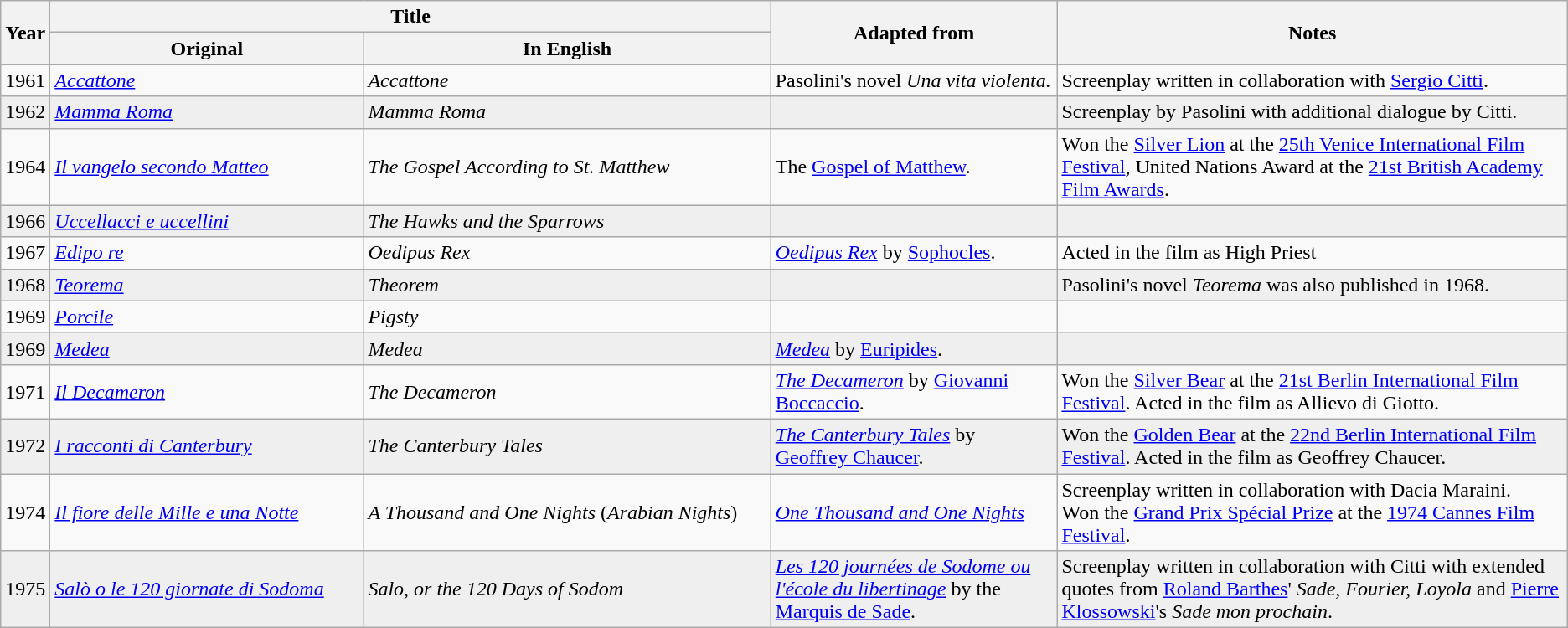<table class="wikitable">
<tr>
<th rowspan="2">Year</th>
<th colspan="2">Title</th>
<th rowspan="2">Adapted from</th>
<th rowspan="2">Notes</th>
</tr>
<tr>
<th style="width:20%;">Original</th>
<th style="width:26%;">In English</th>
</tr>
<tr>
<td>1961</td>
<td><em><a href='#'>Accattone</a></em></td>
<td><em>Accattone</em></td>
<td>Pasolini's novel <em>Una vita violenta.</em></td>
<td>Screenplay written in collaboration with <a href='#'>Sergio Citti</a>.</td>
</tr>
<tr style=background:#efefef;>
<td>1962</td>
<td><em><a href='#'>Mamma Roma</a></em></td>
<td><em>Mamma Roma</em></td>
<td></td>
<td>Screenplay by Pasolini with additional dialogue by Citti.</td>
</tr>
<tr>
<td>1964</td>
<td><em><a href='#'>Il vangelo secondo Matteo</a></em></td>
<td><em>The Gospel According to St. Matthew</em></td>
<td>The <a href='#'>Gospel of Matthew</a>.</td>
<td>Won the <a href='#'>Silver Lion</a> at the <a href='#'>25th Venice International Film Festival</a>, United Nations Award at the <a href='#'>21st British Academy Film Awards</a>.</td>
</tr>
<tr style=background:#efefef;>
<td>1966</td>
<td><em><a href='#'>Uccellacci e uccellini</a></em></td>
<td><em>The Hawks and the Sparrows</em></td>
<td></td>
<td></td>
</tr>
<tr>
<td>1967</td>
<td><em><a href='#'>Edipo re</a></em></td>
<td><em>Oedipus Rex</em></td>
<td><em><a href='#'>Oedipus Rex</a></em> by <a href='#'>Sophocles</a>.</td>
<td>Acted in the film as High Priest</td>
</tr>
<tr style=background:#efefef;>
<td>1968</td>
<td><em><a href='#'>Teorema</a></em></td>
<td><em>Theorem</em></td>
<td></td>
<td>Pasolini's novel <em>Teorema</em> was also published in 1968.</td>
</tr>
<tr>
<td>1969</td>
<td><em><a href='#'>Porcile</a></em></td>
<td><em>Pigsty</em></td>
<td></td>
<td></td>
</tr>
<tr style=background:#efefef;>
<td>1969</td>
<td><em><a href='#'>Medea</a></em></td>
<td><em>Medea</em></td>
<td><em><a href='#'>Medea</a></em> by <a href='#'>Euripides</a>.</td>
<td></td>
</tr>
<tr>
<td>1971</td>
<td><em><a href='#'>Il Decameron</a></em></td>
<td><em>The Decameron</em></td>
<td><em><a href='#'>The Decameron</a></em> by <a href='#'>Giovanni Boccaccio</a>.</td>
<td>Won the <a href='#'>Silver Bear</a> at the <a href='#'>21st Berlin International Film Festival</a>. Acted in the film as Allievo di Giotto.</td>
</tr>
<tr style=background:#efefef;>
<td>1972</td>
<td><em><a href='#'>I racconti di Canterbury</a></em></td>
<td><em>The Canterbury Tales</em></td>
<td><em><a href='#'>The Canterbury Tales</a></em> by <a href='#'>Geoffrey Chaucer</a>.</td>
<td>Won the <a href='#'>Golden Bear</a> at the <a href='#'>22nd Berlin International Film Festival</a>. Acted in the film as Geoffrey Chaucer.</td>
</tr>
<tr>
<td>1974</td>
<td><em><a href='#'>Il fiore delle Mille e una Notte</a></em></td>
<td><em>A Thousand and One Nights</em> (<em>Arabian Nights</em>)</td>
<td><em><a href='#'>One Thousand and One Nights</a></em></td>
<td>Screenplay written in collaboration with Dacia Maraini.<br>Won the <a href='#'>Grand Prix Spécial Prize</a> at the <a href='#'>1974 Cannes Film Festival</a>.</td>
</tr>
<tr style=background:#efefef;>
<td>1975</td>
<td><em><a href='#'>Salò o le 120 giornate di Sodoma</a></em></td>
<td><em>Salo, or the 120 Days of Sodom</em></td>
<td><em><a href='#'>Les 120 journées de Sodome ou l'école du libertinage</a></em> by the <a href='#'>Marquis de Sade</a>.</td>
<td>Screenplay written in collaboration with Citti with extended quotes from <a href='#'>Roland Barthes</a>' <em>Sade, Fourier, Loyola</em> and <a href='#'>Pierre Klossowski</a>'s <em>Sade mon prochain</em>.</td>
</tr>
</table>
